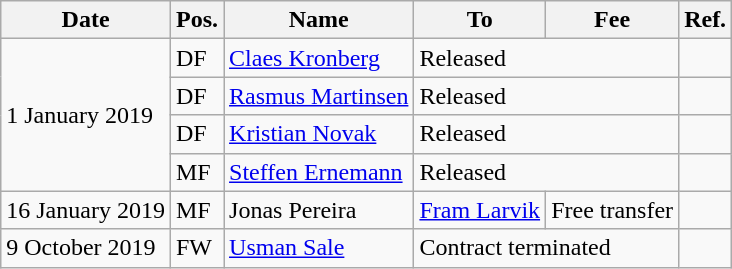<table class="wikitable">
<tr>
<th>Date</th>
<th>Pos.</th>
<th>Name</th>
<th>To</th>
<th>Fee</th>
<th>Ref.</th>
</tr>
<tr>
<td rowspan="4">1 January 2019</td>
<td>DF</td>
<td> <a href='#'>Claes Kronberg</a></td>
<td colspan="2">Released</td>
<td></td>
</tr>
<tr>
<td>DF</td>
<td> <a href='#'>Rasmus Martinsen</a></td>
<td colspan="2">Released</td>
<td></td>
</tr>
<tr>
<td>DF</td>
<td> <a href='#'>Kristian Novak</a></td>
<td colspan="2">Released</td>
<td></td>
</tr>
<tr>
<td>MF</td>
<td> <a href='#'>Steffen Ernemann</a></td>
<td colspan="2">Released</td>
<td></td>
</tr>
<tr>
<td>16 January 2019</td>
<td>MF</td>
<td> Jonas Pereira</td>
<td><a href='#'>Fram Larvik</a></td>
<td>Free transfer</td>
<td></td>
</tr>
<tr>
<td>9 October 2019</td>
<td>FW</td>
<td> <a href='#'>Usman Sale</a></td>
<td colspan="2">Contract terminated</td>
<td></td>
</tr>
</table>
